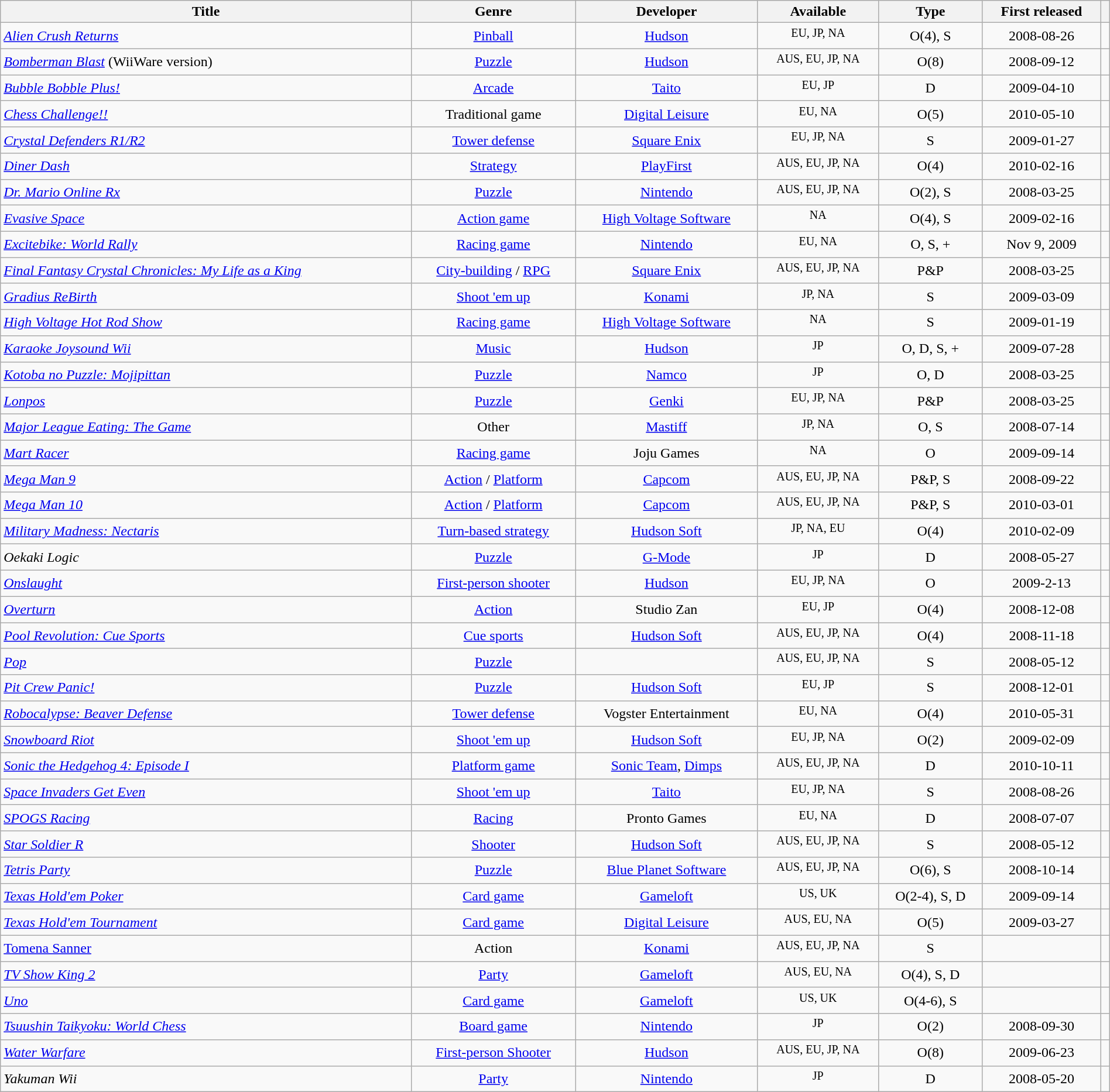<table class="wikitable sortable" style="width:100%">
<tr>
<th>Title</th>
<th>Genre</th>
<th>Developer</th>
<th>Available</th>
<th>Type</th>
<th>First released</th>
<th></th>
</tr>
<tr>
<td><em><a href='#'>Alien Crush Returns</a></em></td>
<td align=center><a href='#'>Pinball</a></td>
<td align=center><a href='#'>Hudson</a></td>
<td align=center><sup>EU, JP, NA</sup></td>
<td align=center>O(4), S</td>
<td align=center>2008-08-26</td>
<td align=center></td>
</tr>
<tr>
<td><em><a href='#'>Bomberman Blast</a></em> (WiiWare version)</td>
<td align=center><a href='#'>Puzzle</a></td>
<td align=center><a href='#'>Hudson</a></td>
<td align=center><sup>AUS, EU, JP, NA</sup></td>
<td align=center>O(8)</td>
<td align=center>2008-09-12</td>
<td align=center></td>
</tr>
<tr>
<td><em><a href='#'>Bubble Bobble Plus!</a></em></td>
<td align=center><a href='#'>Arcade</a></td>
<td align=center><a href='#'>Taito</a></td>
<td align=center><sup>EU, JP</sup></td>
<td align=center>D</td>
<td align=center>2009-04-10</td>
<td align=center></td>
</tr>
<tr>
<td><em><a href='#'>Chess Challenge!!</a></em></td>
<td align=center>Traditional game</td>
<td align=center><a href='#'>Digital Leisure</a></td>
<td align=center><sup>EU, NA</sup></td>
<td align=center>O(5)</td>
<td align=center>2010-05-10</td>
<td align=center></td>
</tr>
<tr>
<td><em><a href='#'>Crystal Defenders R1/R2</a></em></td>
<td align=center><a href='#'>Tower defense</a></td>
<td align=center><a href='#'>Square Enix</a></td>
<td align=center><sup>EU, JP, NA</sup></td>
<td align=center>S</td>
<td align=center>2009-01-27</td>
<td align=center></td>
</tr>
<tr>
<td><em><a href='#'>Diner Dash</a></em></td>
<td align=center><a href='#'>Strategy</a></td>
<td align=center><a href='#'>PlayFirst</a></td>
<td align=center><sup>AUS, EU, JP, NA</sup></td>
<td align=center>O(4)</td>
<td align=center>2010-02-16</td>
<td align=center></td>
</tr>
<tr>
<td><em><a href='#'>Dr. Mario Online Rx</a></em></td>
<td align=center><a href='#'>Puzzle</a></td>
<td align=center><a href='#'>Nintendo</a></td>
<td align=center><sup>AUS, EU, JP, NA</sup></td>
<td align=center>O(2), S</td>
<td align=center>2008-03-25</td>
<td align=center></td>
</tr>
<tr>
<td><em><a href='#'>Evasive Space</a></em></td>
<td align=center><a href='#'>Action game</a></td>
<td align=center><a href='#'>High Voltage Software</a></td>
<td align=center><sup>NA</sup></td>
<td align=center>O(4), S</td>
<td align=center>2009-02-16</td>
<td align=center></td>
</tr>
<tr>
<td><em><a href='#'>Excitebike: World Rally</a></em></td>
<td align=center><a href='#'>Racing game</a></td>
<td align=center><a href='#'>Nintendo</a></td>
<td align=center><sup>EU, NA</sup></td>
<td align=center>O, S, +</td>
<td align=center>Nov 9, 2009</td>
<td align=center></td>
</tr>
<tr>
<td><em><a href='#'>Final Fantasy Crystal Chronicles: My Life as a King</a></em></td>
<td align=center><a href='#'>City-building</a> / <a href='#'>RPG</a></td>
<td align=center><a href='#'>Square Enix</a></td>
<td align=center><sup>AUS, EU, JP, NA</sup></td>
<td align=center>P&P</td>
<td align=center>2008-03-25</td>
<td align=center></td>
</tr>
<tr>
<td><em><a href='#'>Gradius ReBirth</a></em></td>
<td align=center><a href='#'>Shoot 'em up</a></td>
<td align=center><a href='#'>Konami</a></td>
<td align=center><sup>JP, NA</sup></td>
<td align=center>S</td>
<td align=center>2009-03-09</td>
<td align=center></td>
</tr>
<tr>
<td><em><a href='#'>High Voltage Hot Rod Show</a></em></td>
<td align=center><a href='#'>Racing game</a></td>
<td align=center><a href='#'>High Voltage Software</a></td>
<td align=center><sup>NA</sup></td>
<td align=center>S</td>
<td align=center>2009-01-19</td>
<td align=center></td>
</tr>
<tr>
<td><em><a href='#'>Karaoke Joysound Wii</a></em></td>
<td align=center><a href='#'>Music</a></td>
<td align=center><a href='#'>Hudson</a></td>
<td align=center><sup>JP</sup></td>
<td align=center>O, D, S, +</td>
<td align=center>2009-07-28</td>
<td align=center></td>
</tr>
<tr>
<td><em><a href='#'>Kotoba no Puzzle: Mojipittan</a></em></td>
<td align=center><a href='#'>Puzzle</a></td>
<td align=center><a href='#'>Namco</a></td>
<td align=center><sup>JP</sup></td>
<td align=center>O, D</td>
<td align=center>2008-03-25</td>
<td align=center></td>
</tr>
<tr>
<td><em><a href='#'>Lonpos</a></em></td>
<td align=center><a href='#'>Puzzle</a></td>
<td align=center><a href='#'>Genki</a></td>
<td align=center><sup>EU, JP, NA</sup></td>
<td align=center>P&P</td>
<td align=center>2008-03-25</td>
<td align=center></td>
</tr>
<tr>
<td><em><a href='#'>Major League Eating: The Game</a></em></td>
<td align=center>Other</td>
<td align=center><a href='#'>Mastiff</a></td>
<td align=center><sup>JP, NA</sup></td>
<td align=center>O, S</td>
<td align=center>2008-07-14</td>
<td align=center></td>
</tr>
<tr>
<td><em><a href='#'>Mart Racer</a></em></td>
<td align=center><a href='#'>Racing game</a></td>
<td align=center>Joju Games</td>
<td align=center><sup>NA</sup></td>
<td align=center>O</td>
<td align=center>2009-09-14</td>
<td align=center></td>
</tr>
<tr>
<td><em><a href='#'>Mega Man 9</a></em></td>
<td align=center><a href='#'>Action</a> / <a href='#'>Platform</a></td>
<td align=center><a href='#'>Capcom</a></td>
<td align=center><sup>AUS, EU, JP, NA</sup></td>
<td align=center>P&P, S</td>
<td align=center>2008-09-22</td>
<td align=center></td>
</tr>
<tr>
<td><em><a href='#'>Mega Man 10</a></em></td>
<td align=center><a href='#'>Action</a> / <a href='#'>Platform</a></td>
<td align=center><a href='#'>Capcom</a></td>
<td align=center><sup>AUS, EU, JP, NA</sup></td>
<td align=center>P&P, S</td>
<td align=center>2010-03-01</td>
<td align=center></td>
</tr>
<tr>
<td><em><a href='#'>Military Madness: Nectaris</a></em></td>
<td align=center><a href='#'>Turn-based strategy</a></td>
<td align=center><a href='#'>Hudson Soft</a></td>
<td align=center><sup>JP, NA, EU</sup></td>
<td align=center>O(4)</td>
<td align=center>2010-02-09</td>
<td align=center></td>
</tr>
<tr>
<td><em>Oekaki Logic</em></td>
<td align=center><a href='#'>Puzzle</a></td>
<td align=center><a href='#'>G-Mode</a></td>
<td align=center><sup>JP</sup></td>
<td align=center>D</td>
<td align=center>2008-05-27</td>
<td align=center></td>
</tr>
<tr>
<td><em><a href='#'>Onslaught</a></em></td>
<td align=center><a href='#'>First-person shooter</a></td>
<td align=center><a href='#'>Hudson</a></td>
<td align=center><sup>EU, JP, NA</sup></td>
<td align=center>O</td>
<td align=center>2009-2-13</td>
<td align=center></td>
</tr>
<tr>
<td><em><a href='#'>Overturn</a></em></td>
<td align=center><a href='#'>Action</a></td>
<td align=center>Studio Zan</td>
<td align=center><sup>EU, JP</sup></td>
<td align=center>O(4)</td>
<td align=center>2008-12-08</td>
<td align=center></td>
</tr>
<tr>
<td><em><a href='#'>Pool Revolution: Cue Sports</a></em></td>
<td align=center><a href='#'>Cue sports</a></td>
<td align=center><a href='#'>Hudson Soft</a></td>
<td align=center><sup>AUS, EU, JP, NA</sup></td>
<td align=center>O(4)</td>
<td align=center>2008-11-18</td>
<td align=center></td>
</tr>
<tr>
<td><em><a href='#'>Pop</a></em></td>
<td align=center><a href='#'>Puzzle</a></td>
<td align=center></td>
<td align=center><sup>AUS, EU, JP, NA</sup></td>
<td align=center>S</td>
<td align=center>2008-05-12</td>
<td align=center></td>
</tr>
<tr>
<td><em><a href='#'>Pit Crew Panic!</a></em></td>
<td align=center><a href='#'>Puzzle</a></td>
<td align=center><a href='#'>Hudson Soft</a></td>
<td align=center><sup>EU, JP</sup></td>
<td align=center>S</td>
<td align=center>2008-12-01</td>
<td align=center></td>
</tr>
<tr>
<td><em><a href='#'>Robocalypse: Beaver Defense</a></em></td>
<td align=center><a href='#'>Tower defense</a></td>
<td align=center>Vogster Entertainment</td>
<td align=center><sup>EU, NA</sup></td>
<td align=center>O(4)</td>
<td align=center>2010-05-31</td>
<td align=center></td>
</tr>
<tr>
<td><em><a href='#'>Snowboard Riot</a></em></td>
<td align=center><a href='#'>Shoot 'em up</a></td>
<td align=center><a href='#'>Hudson Soft</a></td>
<td align=center><sup>EU, JP, NA</sup></td>
<td align=center>O(2)</td>
<td align=center>2009-02-09</td>
<td align=center></td>
</tr>
<tr>
<td><em><a href='#'>Sonic the Hedgehog 4: Episode I</a></em></td>
<td align=center><a href='#'>Platform game</a></td>
<td align=center><a href='#'>Sonic Team</a>, <a href='#'>Dimps</a></td>
<td align=center><sup>AUS, EU, JP, NA</sup></td>
<td align=center>D</td>
<td align=center>2010-10-11</td>
<td align=center> </td>
</tr>
<tr>
<td><em><a href='#'>Space Invaders Get Even</a></em></td>
<td align=center><a href='#'>Shoot 'em up</a></td>
<td align=center><a href='#'>Taito</a></td>
<td align=center><sup>EU, JP, NA</sup></td>
<td align=center>S</td>
<td align=center>2008-08-26</td>
<td align=center></td>
</tr>
<tr>
<td><em><a href='#'>SPOGS Racing</a></em></td>
<td align=center><a href='#'>Racing</a></td>
<td align=center>Pronto Games</td>
<td align=center><sup>EU, NA</sup></td>
<td align=center>D</td>
<td align=center>2008-07-07</td>
<td align=center></td>
</tr>
<tr>
<td><em><a href='#'>Star Soldier R</a></em></td>
<td align=center><a href='#'>Shooter</a></td>
<td align=center><a href='#'>Hudson Soft</a></td>
<td align=center><sup>AUS, EU, JP, NA</sup></td>
<td align=center>S</td>
<td align=center>2008-05-12</td>
<td align=center></td>
</tr>
<tr>
<td><em><a href='#'>Tetris Party</a></em></td>
<td align=center><a href='#'>Puzzle</a></td>
<td align=center><a href='#'>Blue Planet Software</a></td>
<td align=center><sup>AUS, EU, JP, NA</sup></td>
<td align=center>O(6), S</td>
<td align=center>2008-10-14</td>
<td align=center></td>
</tr>
<tr>
<td><em><a href='#'>Texas Hold'em Poker</a></em></td>
<td align=center><a href='#'>Card game</a></td>
<td align=center><a href='#'>Gameloft</a></td>
<td align=center><sup>US, UK</sup></td>
<td align=center>O(2-4), S, D</td>
<td align=center>2009-09-14</td>
<td align=center></td>
</tr>
<tr>
<td><em><a href='#'>Texas Hold'em Tournament</a></em></td>
<td align=center><a href='#'>Card game</a></td>
<td align=center><a href='#'>Digital Leisure</a></td>
<td align=center><sup>AUS, EU, NA</sup></td>
<td align=center>O(5)</td>
<td align=center>2009-03-27</td>
<td align=center></td>
</tr>
<tr>
<td><a href='#'>Tomena Sanner</a></td>
<td align=center>Action</td>
<td align=center><a href='#'>Konami</a></td>
<td align=center><sup>AUS, EU, JP, NA</sup></td>
<td align=center>S</td>
<td></td>
<td></td>
</tr>
<tr>
<td><em><a href='#'>TV Show King 2</a></em></td>
<td align="center"><a href='#'>Party</a></td>
<td align="center"><a href='#'>Gameloft</a></td>
<td align="center"><sup>AUS, EU, NA</sup></td>
<td align="center">O(4), S, D</td>
<td align="center"></td>
<td align="center"></td>
</tr>
<tr>
<td><em><a href='#'>Uno</a></em></td>
<td align="center"><a href='#'>Card game</a></td>
<td align="center"><a href='#'>Gameloft</a></td>
<td align="center"><sup>US, UK</sup></td>
<td align="center">O(4-6), S</td>
<td align="center"></td>
<td align="center"></td>
</tr>
<tr>
<td><em><a href='#'>Tsuushin Taikyoku: World Chess</a></em></td>
<td align=center><a href='#'>Board game</a></td>
<td align=center><a href='#'>Nintendo</a></td>
<td align=center><sup>JP</sup></td>
<td align=center>O(2)</td>
<td align=center>2008-09-30</td>
<td align=center></td>
</tr>
<tr>
<td><em><a href='#'>Water Warfare</a></em></td>
<td align=center><a href='#'>First-person Shooter</a></td>
<td align=center><a href='#'>Hudson</a></td>
<td align=center><sup>AUS, EU, JP, NA</sup></td>
<td align=center>O(8)</td>
<td align=center>2009-06-23</td>
<td align=center></td>
</tr>
<tr>
<td><em>Yakuman Wii</em></td>
<td align=center><a href='#'>Party</a></td>
<td align=center><a href='#'>Nintendo</a></td>
<td align=center><sup>JP</sup></td>
<td align=center>D</td>
<td align=center>2008-05-20</td>
<td align=center></td>
</tr>
</table>
